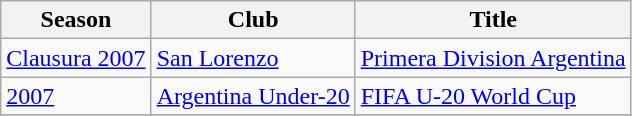<table class="wikitable">
<tr>
<th>Season</th>
<th>Club</th>
<th>Title</th>
</tr>
<tr>
<td><a href='#'>Clausura 2007</a></td>
<td><a href='#'>San Lorenzo</a></td>
<td><a href='#'>Primera Division Argentina</a></td>
</tr>
<tr>
<td><a href='#'>2007</a></td>
<td><a href='#'>Argentina Under-20</a></td>
<td><a href='#'>FIFA U-20 World Cup</a></td>
</tr>
<tr>
</tr>
</table>
